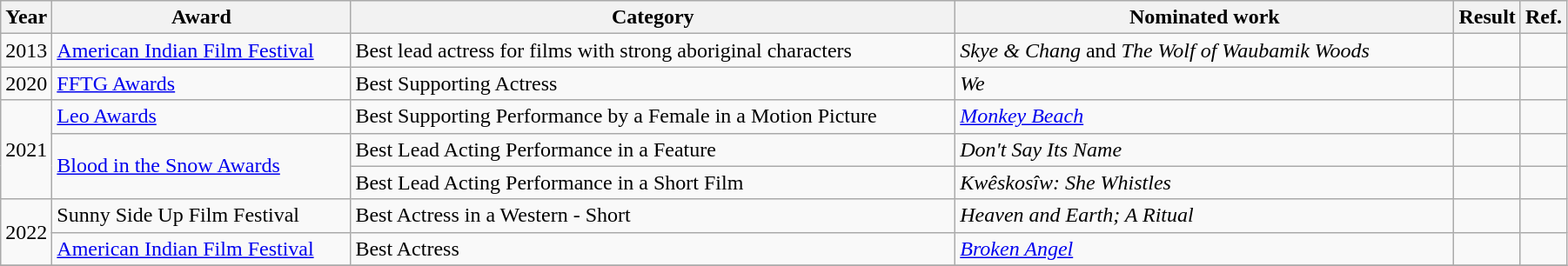<table width="95%" class="wikitable">
<tr>
<th width="10">Year</th>
<th width="240">Award</th>
<th width="500">Category</th>
<th width="410">Nominated work</th>
<th width="30">Result</th>
<th width="10">Ref.</th>
</tr>
<tr>
<td>2013</td>
<td><a href='#'>American Indian Film Festival</a></td>
<td>Best lead actress for films with strong aboriginal characters</td>
<td><em>Skye & Chang</em> and <em>The Wolf of Waubamik Woods</em></td>
<td></td>
<td></td>
</tr>
<tr>
<td>2020</td>
<td><a href='#'>FFTG Awards</a></td>
<td>Best Supporting Actress</td>
<td><em> We </em></td>
<td></td>
<td></td>
</tr>
<tr>
<td rowspan="3">2021</td>
<td><a href='#'>Leo Awards</a></td>
<td>Best Supporting Performance by a Female in a Motion Picture</td>
<td><em><a href='#'>Monkey Beach</a></em></td>
<td></td>
<td></td>
</tr>
<tr>
<td rowspan="2"><a href='#'>Blood in the Snow Awards</a></td>
<td>Best Lead Acting Performance in a Feature</td>
<td><em>Don't Say Its Name</em></td>
<td></td>
<td></td>
</tr>
<tr>
<td>Best Lead Acting Performance in a Short Film</td>
<td><em> Kwêskosîw: She Whistles</em></td>
<td></td>
<td></td>
</tr>
<tr>
<td rowspan="2">2022</td>
<td>Sunny Side Up Film Festival</td>
<td>Best Actress in a Western - Short</td>
<td><em>Heaven and Earth; A Ritual</em></td>
<td></td>
<td></td>
</tr>
<tr>
<td><a href='#'>American Indian Film Festival</a></td>
<td>Best Actress</td>
<td><em><a href='#'>Broken Angel</a></td>
<td></td>
<td></td>
</tr>
<tr>
</tr>
</table>
